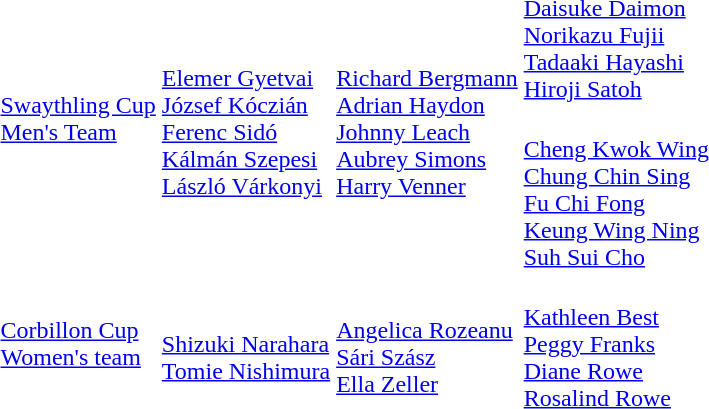<table>
<tr>
<td rowspan=2><a href='#'>Swaythling Cup<br>Men's Team</a></td>
<td rowspan=2><br><a href='#'>Elemer Gyetvai</a><br><a href='#'>József Kóczián</a><br><a href='#'>Ferenc Sidó</a><br><a href='#'>Kálmán Szepesi</a><br><a href='#'>László Várkonyi</a></td>
<td rowspan=2><br><a href='#'>Richard Bergmann</a><br><a href='#'>Adrian Haydon</a><br><a href='#'>Johnny Leach</a><br><a href='#'>Aubrey Simons</a><br><a href='#'>Harry Venner</a></td>
<td><br><a href='#'>Daisuke Daimon</a><br><a href='#'>Norikazu Fujii</a><br><a href='#'>Tadaaki Hayashi</a><br><a href='#'>Hiroji Satoh</a></td>
</tr>
<tr>
<td><br><a href='#'>Cheng Kwok Wing</a><br><a href='#'>Chung Chin Sing</a><br><a href='#'>Fu Chi Fong</a><br><a href='#'>Keung Wing Ning</a><br><a href='#'>Suh Sui Cho</a></td>
</tr>
<tr>
<td><a href='#'>Corbillon Cup<br>Women's team</a></td>
<td><br><a href='#'>Shizuki Narahara</a><br><a href='#'>Tomie Nishimura</a></td>
<td><br><a href='#'>Angelica Rozeanu</a><br><a href='#'>Sári Szász</a> <br><a href='#'>Ella Zeller</a></td>
<td><br><a href='#'>Kathleen Best</a><br><a href='#'>Peggy Franks</a><br><a href='#'>Diane Rowe</a><br><a href='#'>Rosalind Rowe</a></td>
</tr>
</table>
